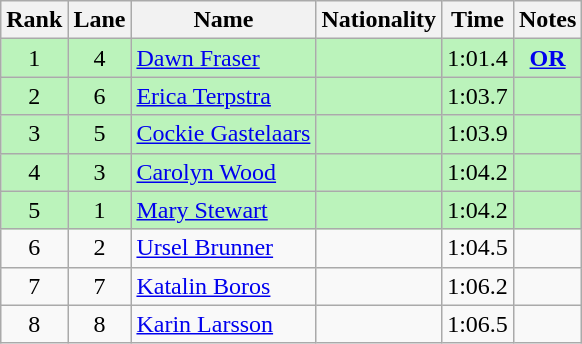<table class="wikitable sortable" style="text-align:center">
<tr>
<th>Rank</th>
<th>Lane</th>
<th>Name</th>
<th>Nationality</th>
<th>Time</th>
<th>Notes</th>
</tr>
<tr bgcolor=bbf3bb>
<td>1</td>
<td>4</td>
<td align=left><a href='#'>Dawn Fraser</a></td>
<td align=left></td>
<td>1:01.4</td>
<td><strong><a href='#'>OR</a></strong></td>
</tr>
<tr bgcolor=bbf3bb>
<td>2</td>
<td>6</td>
<td align=left><a href='#'>Erica Terpstra</a></td>
<td align=left></td>
<td>1:03.7</td>
<td></td>
</tr>
<tr bgcolor=bbf3bb>
<td>3</td>
<td>5</td>
<td align=left><a href='#'>Cockie Gastelaars</a></td>
<td align=left></td>
<td>1:03.9</td>
<td></td>
</tr>
<tr bgcolor=bbf3bb>
<td>4</td>
<td>3</td>
<td align=left><a href='#'>Carolyn Wood</a></td>
<td align=left></td>
<td>1:04.2</td>
<td></td>
</tr>
<tr bgcolor=bbf3bb>
<td>5</td>
<td>1</td>
<td align=left><a href='#'>Mary Stewart</a></td>
<td align=left></td>
<td>1:04.2</td>
<td></td>
</tr>
<tr>
<td>6</td>
<td>2</td>
<td align=left><a href='#'>Ursel Brunner</a></td>
<td align=left></td>
<td>1:04.5</td>
<td></td>
</tr>
<tr>
<td>7</td>
<td>7</td>
<td align=left><a href='#'>Katalin Boros</a></td>
<td align=left></td>
<td>1:06.2</td>
<td></td>
</tr>
<tr>
<td>8</td>
<td>8</td>
<td align=left><a href='#'>Karin Larsson</a></td>
<td align=left></td>
<td>1:06.5</td>
<td></td>
</tr>
</table>
